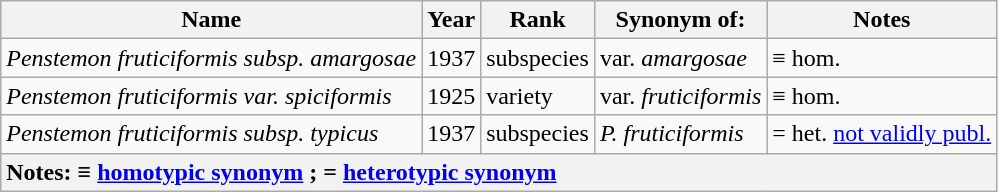<table class="wikitable sortable mw-collapsible" id="Synonyms">
<tr>
<th>Name</th>
<th>Year</th>
<th>Rank</th>
<th>Synonym of:</th>
<th>Notes</th>
</tr>
<tr>
<td><em>Penstemon fruticiformis subsp. amargosae</em> </td>
<td>1937</td>
<td data-sort-value=B>subspecies</td>
<td>var. <em>amargosae</em></td>
<td>≡ hom.</td>
</tr>
<tr>
<td><em>Penstemon fruticiformis var. spiciformis</em> </td>
<td>1925</td>
<td data-sort-value=C>variety</td>
<td>var. <em>fruticiformis</em></td>
<td>≡ hom.</td>
</tr>
<tr>
<td><em>Penstemon fruticiformis subsp. typicus</em> </td>
<td>1937</td>
<td data-sort-value=B>subspecies</td>
<td><em>P. fruticiformis</em></td>
<td>= het. <a href='#'>not validly publ.</a></td>
</tr>
<tr>
<th colspan=5 style="text-align: left;">Notes: ≡ <a href='#'>homotypic synonym</a> ; = <a href='#'>heterotypic synonym</a></th>
</tr>
</table>
